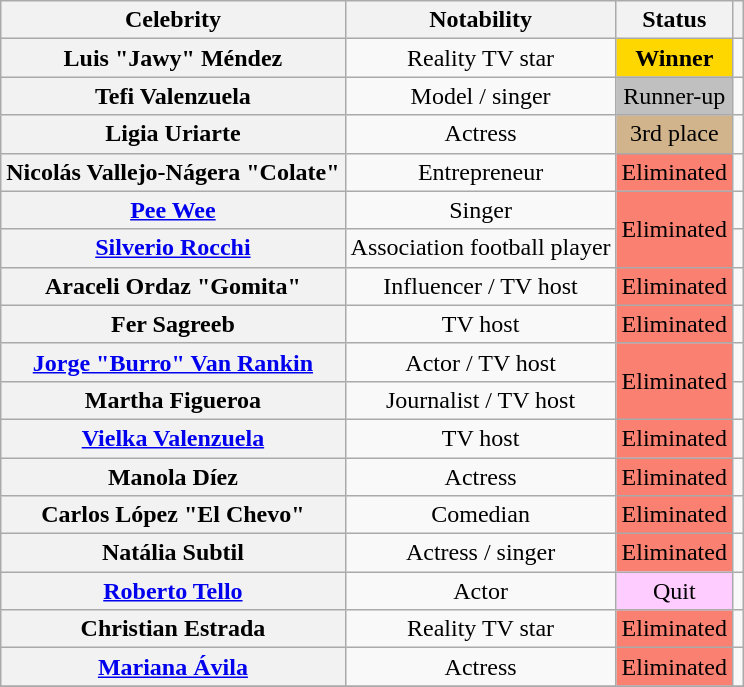<table class="wikitable sortable" style="text-align:center;">
<tr>
<th scope="col">Celebrity</th>
<th scope="col" class="unsortable">Notability</th>
<th scope="col">Status</th>
<th scope="col" class="unsortable"></th>
</tr>
<tr>
<th>Luis "Jawy" Méndez</th>
<td>Reality TV star</td>
<td bgcolor=gold><strong>Winner</strong><br></td>
<td></td>
</tr>
<tr>
<th>Tefi Valenzuela</th>
<td>Model / singer</td>
<td bgcolor=silver>Runner-up<br></td>
<td></td>
</tr>
<tr>
<th>Ligia Uriarte</th>
<td>Actress</td>
<td bgcolor=tan>3rd place<br></td>
<td></td>
</tr>
<tr>
<th>Nicolás Vallejo-Nágera "Colate"</th>
<td>Entrepreneur</td>
<td bgcolor=salmon>Eliminated<br></td>
<td></td>
</tr>
<tr>
<th><a href='#'>Pee Wee</a></th>
<td>Singer</td>
<td rowspan="2" bgcolor=salmon>Eliminated<br></td>
<td></td>
</tr>
<tr>
<th><a href='#'>Silverio Rocchi</a></th>
<td>Association football player</td>
<td></td>
</tr>
<tr>
<th>Araceli Ordaz "Gomita"</th>
<td>Influencer / TV host</td>
<td bgcolor=salmon>Eliminated<br></td>
<td></td>
</tr>
<tr>
<th>Fer Sagreeb</th>
<td>TV host</td>
<td bgcolor=salmon>Eliminated<br></td>
<td></td>
</tr>
<tr>
<th><a href='#'>Jorge "Burro" Van Rankin</a></th>
<td>Actor / TV host</td>
<td rowspan="2" bgcolor=salmon>Eliminated<br></td>
<td></td>
</tr>
<tr>
<th>Martha Figueroa</th>
<td>Journalist / TV host</td>
<td></td>
</tr>
<tr>
<th><a href='#'>Vielka Valenzuela</a></th>
<td>TV host</td>
<td bgcolor=salmon>Eliminated<br></td>
<td></td>
</tr>
<tr>
<th>Manola Díez</th>
<td>Actress</td>
<td bgcolor=salmon>Eliminated<br></td>
<td></td>
</tr>
<tr>
<th>Carlos López "El Chevo"</th>
<td>Comedian</td>
<td bgcolor=salmon>Eliminated<br></td>
<td></td>
</tr>
<tr>
<th>Natália Subtil</th>
<td>Actress / singer</td>
<td bgcolor=salmon>Eliminated<br></td>
<td></td>
</tr>
<tr>
<th><a href='#'>Roberto Tello</a></th>
<td>Actor</td>
<td bgcolor=#fcf>Quit<br></td>
<td></td>
</tr>
<tr>
<th>Christian Estrada</th>
<td>Reality TV star</td>
<td bgcolor=salmon>Eliminated<br></td>
<td></td>
</tr>
<tr>
<th><a href='#'>Mariana Ávila</a></th>
<td>Actress</td>
<td bgcolor=salmon>Eliminated<br></td>
<td></td>
</tr>
<tr>
</tr>
</table>
